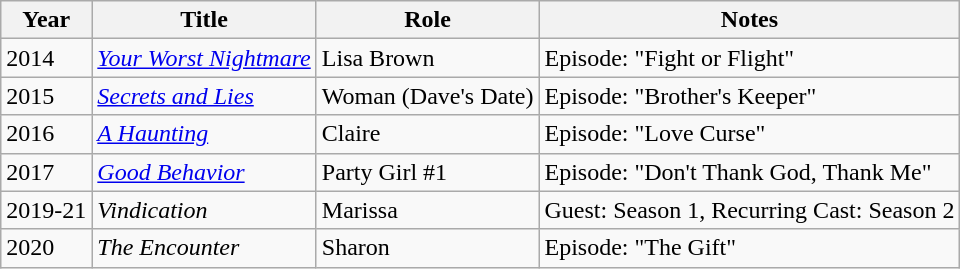<table class="wikitable plainrowheaders sortable" style="margin-right: 0;">
<tr>
<th>Year</th>
<th>Title</th>
<th>Role</th>
<th>Notes</th>
</tr>
<tr>
<td>2014</td>
<td><em><a href='#'>Your Worst Nightmare</a></em></td>
<td>Lisa Brown</td>
<td>Episode: "Fight or Flight"</td>
</tr>
<tr>
<td>2015</td>
<td><em><a href='#'>Secrets and Lies</a></em></td>
<td>Woman (Dave's Date)</td>
<td>Episode: "Brother's Keeper"</td>
</tr>
<tr>
<td>2016</td>
<td><em><a href='#'>A Haunting</a></em></td>
<td>Claire</td>
<td>Episode: "Love Curse"</td>
</tr>
<tr>
<td>2017</td>
<td><em><a href='#'>Good Behavior</a></em></td>
<td>Party Girl #1</td>
<td>Episode: "Don't Thank God, Thank Me"</td>
</tr>
<tr>
<td>2019-21</td>
<td><em>Vindication</em></td>
<td>Marissa</td>
<td>Guest: Season 1, Recurring Cast: Season 2</td>
</tr>
<tr>
<td>2020</td>
<td><em>The Encounter</em></td>
<td>Sharon</td>
<td>Episode: "The Gift"</td>
</tr>
</table>
